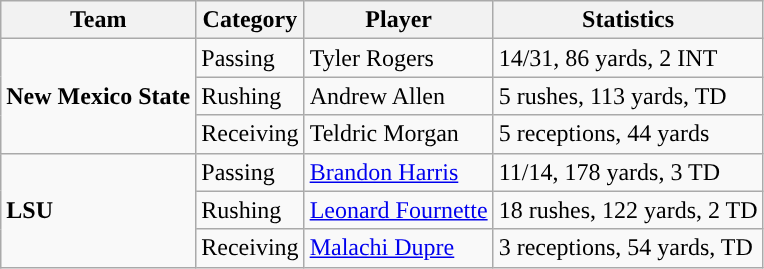<table class="wikitable" style="float: left;">
<tr>
<th>Team</th>
<th>Category</th>
<th>Player</th>
<th>Statistics</th>
</tr>
<tr>
<td rowspan=3><strong>New Mexico State</strong></td>
<td>Passing</td>
<td>Tyler Rogers</td>
<td>14/31, 86 yards, 2 INT</td>
</tr>
<tr>
<td>Rushing</td>
<td>Andrew Allen</td>
<td>5 rushes, 113 yards, TD</td>
</tr>
<tr>
<td>Receiving</td>
<td>Teldric Morgan</td>
<td>5 receptions, 44 yards</td>
</tr>
<tr>
<td rowspan=3><strong>LSU</strong></td>
<td>Passing</td>
<td><a href='#'>Brandon Harris</a></td>
<td>11/14, 178 yards, 3 TD</td>
</tr>
<tr>
<td>Rushing</td>
<td><a href='#'>Leonard Fournette</a></td>
<td>18 rushes, 122 yards, 2 TD</td>
</tr>
<tr>
<td>Receiving</td>
<td><a href='#'>Malachi Dupre</a></td>
<td>3 receptions, 54 yards, TD</td>
</tr>
</table>
